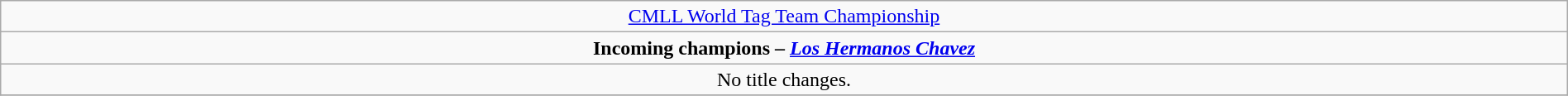<table class="wikitable" style="text-align:center; width:100%;">
<tr>
<td colspan="4" style="text-align: center;"><a href='#'>CMLL World Tag Team Championship</a></td>
</tr>
<tr>
<td colspan="4" style="text-align: center;"><strong>Incoming champions – <em><a href='#'>Los Hermanos Chavez</a></em> </strong></td>
</tr>
<tr>
<td>No title changes.</td>
</tr>
<tr>
</tr>
</table>
